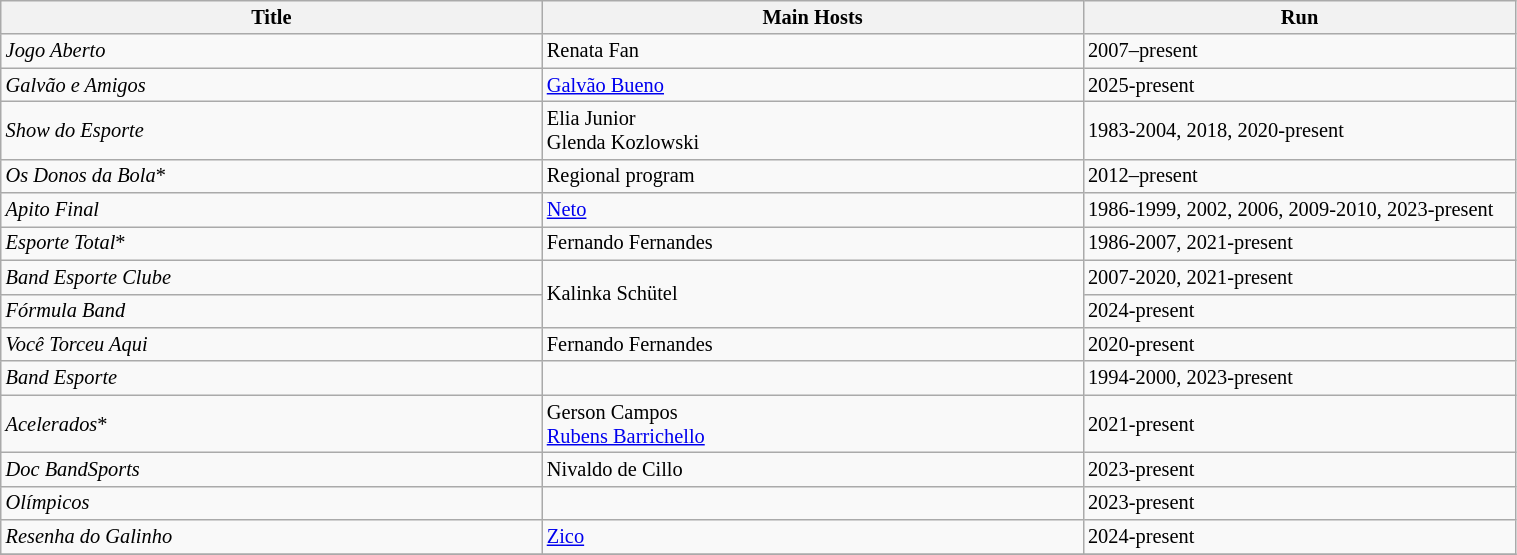<table class="wikitable sortable" style="width:80%; font-size:85%;">
<tr>
<th style="width:25%;">Title</th>
<th style="width:25%;">Main Hosts</th>
<th style="width:20%;">Run</th>
</tr>
<tr>
<td><em>Jogo Aberto</em></td>
<td>Renata Fan</td>
<td>2007–present</td>
</tr>
<tr>
<td><em>Galvão e Amigos</em></td>
<td><a href='#'>Galvão Bueno</a></td>
<td>2025-present</td>
</tr>
<tr>
<td><em>Show do Esporte</em></td>
<td>Elia Junior<br>Glenda Kozlowski</td>
<td>1983-2004, 2018, 2020-present</td>
</tr>
<tr>
<td><em>Os Donos da Bola</em>*</td>
<td> Regional program</td>
<td>2012–present</td>
</tr>
<tr>
<td><em>Apito Final</em></td>
<td><a href='#'>Neto</a></td>
<td>1986-1999, 2002, 2006, 2009-2010, 2023-present</td>
</tr>
<tr>
<td><em>Esporte Total</em>*</td>
<td>Fernando Fernandes</td>
<td>1986-2007, 2021-present</td>
</tr>
<tr>
<td><em>Band Esporte Clube</em></td>
<td rowspan="2">Kalinka Schütel</td>
<td>2007-2020, 2021-present</td>
</tr>
<tr>
<td><em>Fórmula Band</em></td>
<td>2024-present</td>
</tr>
<tr>
<td><em>Você Torceu Aqui</em></td>
<td>Fernando Fernandes</td>
<td>2020-present</td>
</tr>
<tr>
<td><em>Band Esporte</em></td>
<td></td>
<td>1994-2000, 2023-present</td>
</tr>
<tr>
<td><em>Acelerados</em>*</td>
<td>Gerson Campos <br> <a href='#'>Rubens Barrichello</a></td>
<td>2021-present</td>
</tr>
<tr>
<td><em>Doc BandSports</em></td>
<td>Nivaldo de Cillo</td>
<td>2023-present</td>
</tr>
<tr>
<td><em>Olímpicos</em></td>
<td></td>
<td>2023-present</td>
</tr>
<tr>
<td><em>Resenha do Galinho</em></td>
<td><a href='#'>Zico</a></td>
<td>2024-present</td>
</tr>
<tr>
</tr>
</table>
